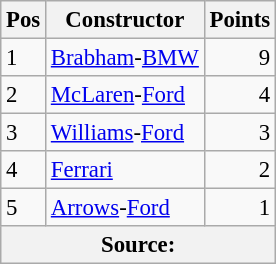<table class="wikitable" style="font-size: 95%;">
<tr>
<th>Pos</th>
<th>Constructor</th>
<th>Points</th>
</tr>
<tr>
<td>1</td>
<td> <a href='#'>Brabham</a>-<a href='#'>BMW</a></td>
<td style="text-align: right">9</td>
</tr>
<tr>
<td>2</td>
<td> <a href='#'>McLaren</a>-<a href='#'>Ford</a></td>
<td style="text-align: right">4</td>
</tr>
<tr>
<td>3</td>
<td> <a href='#'>Williams</a>-<a href='#'>Ford</a></td>
<td style="text-align: right">3</td>
</tr>
<tr>
<td>4</td>
<td> <a href='#'>Ferrari</a></td>
<td style="text-align: right">2</td>
</tr>
<tr>
<td>5</td>
<td> <a href='#'>Arrows</a>-<a href='#'>Ford</a></td>
<td style="text-align: right">1</td>
</tr>
<tr>
<th colspan=4>Source: </th>
</tr>
</table>
